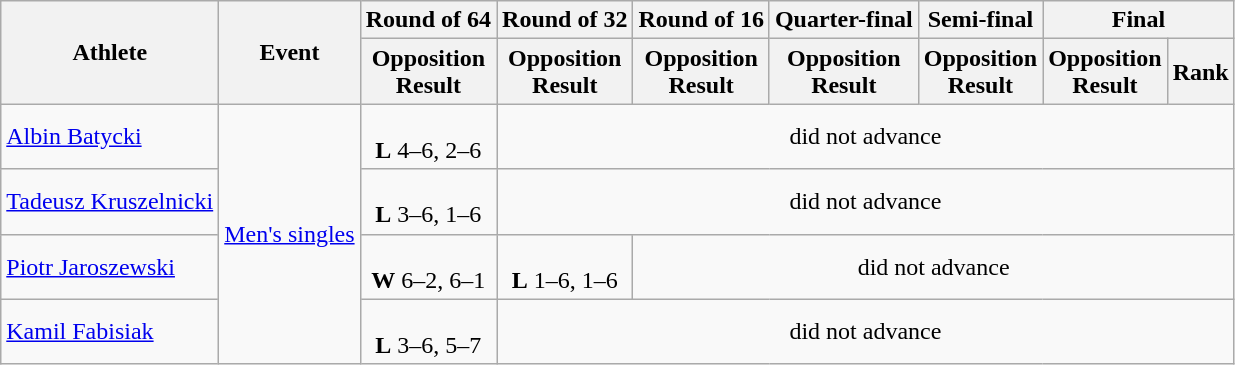<table class="wikitable">
<tr>
<th rowspan="2">Athlete</th>
<th rowspan="2">Event</th>
<th>Round of 64</th>
<th>Round of 32</th>
<th>Round of 16</th>
<th>Quarter-final</th>
<th>Semi-final</th>
<th colspan="2">Final</th>
</tr>
<tr>
<th>Opposition<br>Result</th>
<th>Opposition<br>Result</th>
<th>Opposition<br>Result</th>
<th>Opposition<br>Result</th>
<th>Opposition<br>Result</th>
<th>Opposition<br>Result</th>
<th>Rank</th>
</tr>
<tr align=center>
<td align=left><a href='#'>Albin Batycki</a></td>
<td align=left rowspan=4><a href='#'>Men's singles</a></td>
<td><br><strong>L</strong> 4–6, 2–6</td>
<td colspan=6>did not advance</td>
</tr>
<tr align=center>
<td align=left><a href='#'>Tadeusz Kruszelnicki</a></td>
<td><br><strong>L</strong> 3–6, 1–6</td>
<td colspan=6>did not advance</td>
</tr>
<tr align=center>
<td align=left><a href='#'>Piotr Jaroszewski</a></td>
<td><br><strong>W</strong> 6–2, 6–1</td>
<td><br><strong>L</strong> 1–6, 1–6</td>
<td colspan=5>did not advance</td>
</tr>
<tr align=center>
<td align=left><a href='#'>Kamil Fabisiak</a></td>
<td><br><strong>L</strong> 3–6, 5–7</td>
<td colspan=6>did not advance</td>
</tr>
</table>
